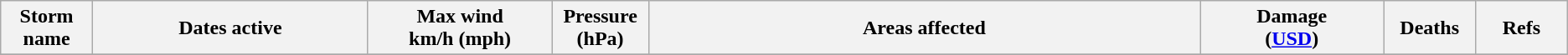<table class="wikitable sortable">
<tr>
<th width="5%">Storm name</th>
<th width="15%">Dates active</th>
<th width="10%">Max wind<br>km/h (mph)</th>
<th width="5%">Pressure<br>(hPa)</th>
<th width="30%">Areas affected</th>
<th width="10%">Damage<br>(<a href='#'>USD</a>)</th>
<th width="5%">Deaths</th>
<th width="5%">Refs</th>
</tr>
<tr>
</tr>
</table>
